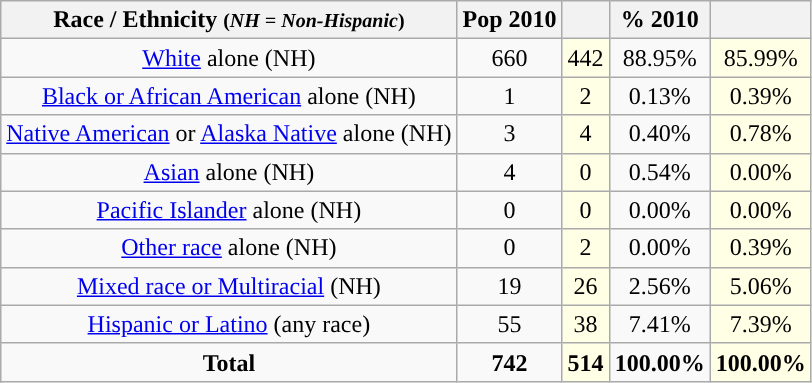<table class="wikitable" style="text-align:center;">
<tr>
<th>Race / Ethnicity <small>(<em>NH = Non-Hispanic</em>)</small></th>
<th>Pop 2010</th>
<th></th>
<th>% 2010</th>
<th></th>
</tr>
<tr>
<td><a href='#'>White</a> alone (NH)</td>
<td>660</td>
<td style='background: #ffffe6;'>442</td>
<td>88.95%</td>
<td style='background: #ffffe6;'>85.99%</td>
</tr>
<tr>
<td><a href='#'>Black or African American</a> alone (NH)</td>
<td>1</td>
<td style='background: #ffffe6;'>2</td>
<td>0.13%</td>
<td style='background: #ffffe6;'>0.39%</td>
</tr>
<tr>
<td><a href='#'>Native American</a> or <a href='#'>Alaska Native</a> alone (NH)</td>
<td>3</td>
<td style='background: #ffffe6;'>4</td>
<td>0.40%</td>
<td style='background: #ffffe6;'>0.78%</td>
</tr>
<tr>
<td><a href='#'>Asian</a> alone (NH)</td>
<td>4</td>
<td style='background: #ffffe6;'>0</td>
<td>0.54%</td>
<td style='background: #ffffe6;'>0.00%</td>
</tr>
<tr>
<td><a href='#'>Pacific Islander</a> alone (NH)</td>
<td>0</td>
<td style='background: #ffffe6;'>0</td>
<td>0.00%</td>
<td style='background: #ffffe6;'>0.00%</td>
</tr>
<tr>
<td><a href='#'>Other race</a> alone (NH)</td>
<td>0</td>
<td style='background: #ffffe6;'>2</td>
<td>0.00%</td>
<td style='background: #ffffe6;'>0.39%</td>
</tr>
<tr>
<td><a href='#'>Mixed race or Multiracial</a> (NH)</td>
<td>19</td>
<td style='background: #ffffe6;'>26</td>
<td>2.56%</td>
<td style='background: #ffffe6;'>5.06%</td>
</tr>
<tr>
<td><a href='#'>Hispanic or Latino</a> (any race)</td>
<td>55</td>
<td style='background: #ffffe6;'>38</td>
<td>7.41%</td>
<td style='background: #ffffe6;'>7.39%</td>
</tr>
<tr>
<td><strong>Total</strong></td>
<td><strong>742</strong></td>
<td style='background: #ffffe6;'><strong>514</strong></td>
<td><strong>100.00%</strong></td>
<td style='background: #ffffe6;'><strong>100.00%</strong></td>
</tr>
</table>
